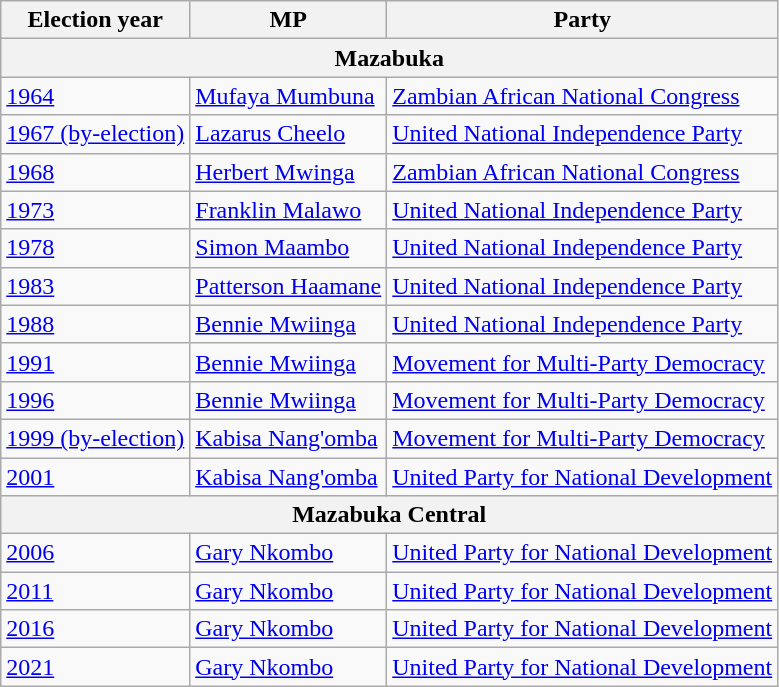<table class="wikitable">
<tr>
<th>Election year</th>
<th>MP</th>
<th>Party</th>
</tr>
<tr>
<th colspan="3">Mazabuka</th>
</tr>
<tr>
<td><a href='#'>1964</a></td>
<td><a href='#'>Mufaya Mumbuna</a></td>
<td><a href='#'>Zambian African National Congress</a></td>
</tr>
<tr>
<td><a href='#'>1967 (by-election)</a></td>
<td><a href='#'>Lazarus Cheelo</a></td>
<td><a href='#'>United National Independence Party</a></td>
</tr>
<tr>
<td><a href='#'>1968</a></td>
<td><a href='#'>Herbert Mwinga</a></td>
<td><a href='#'>Zambian African National Congress</a></td>
</tr>
<tr>
<td><a href='#'>1973</a></td>
<td><a href='#'>Franklin Malawo</a></td>
<td><a href='#'>United National Independence Party</a></td>
</tr>
<tr>
<td><a href='#'>1978</a></td>
<td><a href='#'>Simon Maambo</a></td>
<td><a href='#'>United National Independence Party</a></td>
</tr>
<tr>
<td><a href='#'>1983</a></td>
<td><a href='#'>Patterson Haamane</a></td>
<td><a href='#'>United National Independence Party</a></td>
</tr>
<tr>
<td><a href='#'>1988</a></td>
<td><a href='#'>Bennie Mwiinga</a></td>
<td><a href='#'>United National Independence Party</a></td>
</tr>
<tr>
<td><a href='#'>1991</a></td>
<td><a href='#'>Bennie Mwiinga</a></td>
<td><a href='#'>Movement for Multi-Party Democracy</a></td>
</tr>
<tr>
<td><a href='#'>1996</a></td>
<td><a href='#'>Bennie Mwiinga</a></td>
<td><a href='#'>Movement for Multi-Party Democracy</a></td>
</tr>
<tr>
<td><a href='#'>1999 (by-election)</a></td>
<td><a href='#'>Kabisa Nang'omba</a></td>
<td><a href='#'>Movement for Multi-Party Democracy</a></td>
</tr>
<tr>
<td><a href='#'>2001</a></td>
<td><a href='#'>Kabisa Nang'omba</a></td>
<td><a href='#'>United Party for National Development</a></td>
</tr>
<tr>
<th colspan="3">Mazabuka Central</th>
</tr>
<tr>
<td><a href='#'>2006</a></td>
<td><a href='#'>Gary Nkombo</a></td>
<td><a href='#'>United Party for National Development</a></td>
</tr>
<tr>
<td><a href='#'>2011</a></td>
<td><a href='#'>Gary Nkombo</a></td>
<td><a href='#'>United Party for National Development</a></td>
</tr>
<tr>
<td><a href='#'>2016</a></td>
<td><a href='#'>Gary Nkombo</a></td>
<td><a href='#'>United Party for National Development</a></td>
</tr>
<tr>
<td><a href='#'>2021</a></td>
<td><a href='#'>Gary Nkombo</a></td>
<td><a href='#'>United Party for National Development</a></td>
</tr>
</table>
